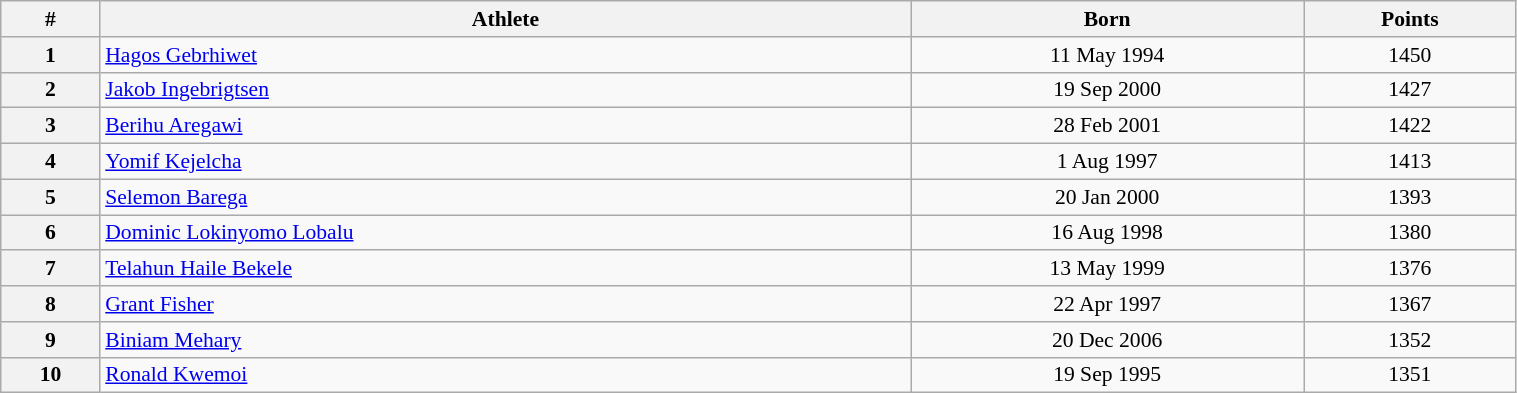<table class="wikitable" width=80% style="font-size:90%; text-align:center;">
<tr>
<th>#</th>
<th>Athlete</th>
<th>Born</th>
<th>Points</th>
</tr>
<tr>
<th>1</th>
<td align=left> <a href='#'>Hagos Gebrhiwet</a></td>
<td>11 May 1994</td>
<td>1450</td>
</tr>
<tr>
<th>2</th>
<td align=left> <a href='#'>Jakob Ingebrigtsen</a></td>
<td>19 Sep 2000</td>
<td>1427</td>
</tr>
<tr>
<th>3</th>
<td align=left> <a href='#'>Berihu Aregawi</a></td>
<td>28 Feb 2001</td>
<td>1422</td>
</tr>
<tr>
<th>4</th>
<td align=left> <a href='#'>Yomif Kejelcha</a></td>
<td>1 Aug 1997</td>
<td>1413</td>
</tr>
<tr>
<th>5</th>
<td align=left> <a href='#'>Selemon Barega</a></td>
<td>20 Jan 2000</td>
<td>1393</td>
</tr>
<tr>
<th>6</th>
<td align=left> <a href='#'>Dominic Lokinyomo Lobalu</a></td>
<td>16 Aug 1998</td>
<td>1380</td>
</tr>
<tr>
<th>7</th>
<td align=left> <a href='#'>Telahun Haile Bekele</a></td>
<td>13 May 1999</td>
<td>1376</td>
</tr>
<tr>
<th>8</th>
<td align=left> <a href='#'>Grant Fisher</a></td>
<td>22 Apr 1997</td>
<td>1367</td>
</tr>
<tr>
<th>9</th>
<td align=left> <a href='#'>Biniam Mehary</a></td>
<td>20 Dec 2006</td>
<td>1352</td>
</tr>
<tr>
<th>10</th>
<td align=left> <a href='#'>Ronald Kwemoi</a></td>
<td>19 Sep 1995</td>
<td>1351</td>
</tr>
</table>
